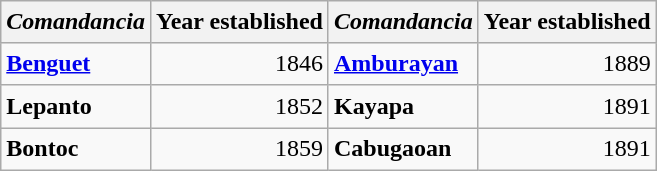<table class="wikitable collapsible uncollapsed" style="font-size=90%;line-height:1.30em;text-align:right;">
<tr>
<th scope="col"><em>Comandancia</em></th>
<th scope="col">Year established</th>
<th scope="col"><em>Comandancia</em></th>
<th scope="col">Year established</th>
</tr>
<tr>
<td style="text-align:left;font-weight:bold;"><a href='#'>Benguet</a></td>
<td>1846</td>
<td style="text-align:left;font-weight:bold;"><a href='#'>Amburayan</a></td>
<td>1889</td>
</tr>
<tr>
<td style="text-align:left;font-weight:bold;">Lepanto</td>
<td>1852</td>
<td style="text-align:left;font-weight:bold;">Kayapa</td>
<td>1891</td>
</tr>
<tr>
<td style="text-align:left;font-weight:bold;">Bontoc</td>
<td>1859</td>
<td style="text-align:left;font-weight:bold;">Cabugaoan</td>
<td>1891</td>
</tr>
</table>
